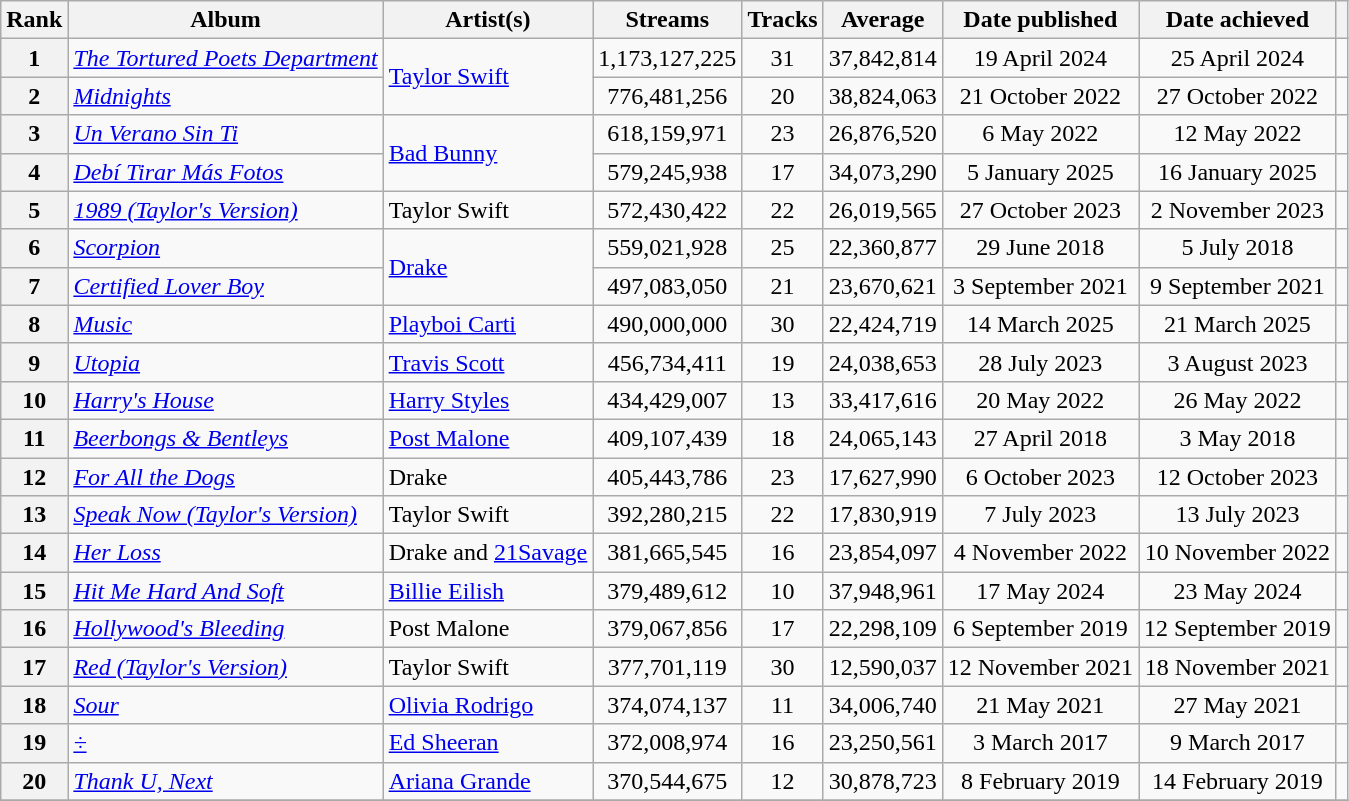<table class="wikitable sortable">
<tr>
<th>Rank</th>
<th>Album</th>
<th>Artist(s)</th>
<th>Streams</th>
<th>Tracks</th>
<th>Average</th>
<th>Date published</th>
<th>Date achieved</th>
<th class="unsortable"></th>
</tr>
<tr>
<th>1</th>
<td><em><a href='#'>The Tortured Poets Department</a></em></td>
<td rowspan="2"><a href='#'>Taylor Swift</a></td>
<td style="text-align:center;">1,173,127,225</td>
<td style="text-align:center;">31</td>
<td style="text-align:center;">37,842,814</td>
<td style="text-align:center;">19 April 2024</td>
<td style="text-align:center;">25 April 2024</td>
<td style="text-align:center;"></td>
</tr>
<tr>
<th style="text-align:center;">2</th>
<td><em><a href='#'>Midnights</a></em></td>
<td style="text-align:center;">776,481,256</td>
<td style="text-align:center;">20</td>
<td style="text-align:center;">38,824,063</td>
<td style="text-align:center;">21 October 2022</td>
<td style="text-align:center;">27 October 2022</td>
<td style="text-align:center;"></td>
</tr>
<tr>
<th style="text-align:center;">3</th>
<td><em><a href='#'>Un Verano Sin Ti</a></em></td>
<td rowspan="2"><a href='#'>Bad Bunny</a></td>
<td style="text-align:center;">618,159,971</td>
<td style="text-align:center;">23</td>
<td style="text-align:center;">26,876,520</td>
<td style="text-align:center;">6 May 2022</td>
<td style="text-align:center;">12 May 2022</td>
<td style="text-align:center;"></td>
</tr>
<tr>
<th style="text-align:center;">4</th>
<td><em><a href='#'>Debí Tirar Más Fotos</a></em></td>
<td style="text-align:center;">579,245,938</td>
<td style="text-align:center;">17</td>
<td style="text-align:center;">34,073,290</td>
<td style="text-align:center;">5 January 2025</td>
<td style="text-align:center;">16 January 2025</td>
<td style="text-align:center;"></td>
</tr>
<tr>
<th style="text-align:center;">5</th>
<td><em><a href='#'>1989 (Taylor's Version)</a></em></td>
<td>Taylor Swift</td>
<td style="text-align:center;">572,430,422</td>
<td style="text-align:center;">22</td>
<td style="text-align:center;">26,019,565</td>
<td style="text-align:center;">27 October 2023</td>
<td style="text-align:center;">2 November 2023</td>
<td style="text-align:center;"></td>
</tr>
<tr>
<th style="text-align:center;">6</th>
<td><a href='#'><em>Scorpion</em></a></td>
<td rowspan="2"><a href='#'>Drake</a></td>
<td style="text-align:center;">559,021,928</td>
<td style="text-align:center;">25</td>
<td style="text-align:center;">22,360,877</td>
<td style="text-align:center;">29 June 2018</td>
<td style="text-align:center;">5 July 2018</td>
<td style="text-align:center;"></td>
</tr>
<tr>
<th style="text-align:center;">7</th>
<td><em><a href='#'>Certified Lover Boy</a></em></td>
<td style="text-align:center;">497,083,050</td>
<td style="text-align:center;">21</td>
<td style="text-align:center;">23,670,621</td>
<td style="text-align:center;">3 September 2021</td>
<td style="text-align:center;">9 September 2021</td>
<td style="text-align:center;"></td>
</tr>
<tr>
<th style="text-align:center;">8</th>
<td><em><a href='#'>Music</a></em></td>
<td><a href='#'>Playboi Carti</a></td>
<td style="text-align:center;">490,000,000</td>
<td style="text-align:center;">30</td>
<td style="text-align:center;">22,424,719</td>
<td style="text-align:center;">14 March 2025</td>
<td style="text-align:center;">21 March 2025</td>
<td style="text-align:center;"></td>
</tr>
<tr>
<th style="text-align:center;">9</th>
<td><a href='#'><em>Utopia</em></a></td>
<td><a href='#'>Travis Scott</a></td>
<td style="text-align:center;">456,734,411</td>
<td style="text-align:center;">19</td>
<td style="text-align:center;">24,038,653</td>
<td style="text-align:center;">28 July 2023</td>
<td style="text-align:center;">3 August 2023</td>
<td style="text-align:center;"></td>
</tr>
<tr>
<th style="text-align:center;">10</th>
<td><em><a href='#'>Harry's House</a></em></td>
<td><a href='#'>Harry Styles</a></td>
<td style="text-align:center;">434,429,007</td>
<td style="text-align:center;">13</td>
<td style="text-align:center;">33,417,616</td>
<td style="text-align:center;">20 May 2022</td>
<td style="text-align:center;">26 May 2022</td>
<td style="text-align:center;"></td>
</tr>
<tr>
<th style="text-align:center;">11</th>
<td><em><a href='#'>Beerbongs & Bentleys</a></em></td>
<td><a href='#'>Post Malone</a></td>
<td style="text-align:center;">409,107,439</td>
<td style="text-align:center;">18</td>
<td style="text-align:center;">24,065,143</td>
<td style="text-align:center;">27 April 2018</td>
<td style="text-align:center;">3 May 2018</td>
<td style="text-align:center;"></td>
</tr>
<tr>
<th style="text-align:center;">12</th>
<td><em><a href='#'>For All the Dogs</a></em></td>
<td>Drake</td>
<td style="text-align:center;">405,443,786</td>
<td style="text-align:center;">23</td>
<td style="text-align:center;">17,627,990</td>
<td style="text-align:center;">6 October 2023</td>
<td style="text-align:center;">12 October 2023</td>
<td style="text-align:center;"></td>
</tr>
<tr>
<th style="text-align:center;">13</th>
<td><em><a href='#'>Speak Now (Taylor's Version)</a></em></td>
<td>Taylor Swift</td>
<td style="text-align:center;">392,280,215</td>
<td style="text-align:center;">22</td>
<td style="text-align:center;">17,830,919</td>
<td style="text-align:center;">7 July 2023</td>
<td style="text-align:center;">13 July 2023</td>
<td style="text-align:center;"></td>
</tr>
<tr>
<th style="text-align:center;">14</th>
<td><em><a href='#'>Her Loss</a></em></td>
<td>Drake and <a href='#'>21Savage</a></td>
<td style="text-align:center;">381,665,545</td>
<td style="text-align:center;">16</td>
<td style="text-align:center;">23,854,097</td>
<td style="text-align:center;">4 November 2022</td>
<td style="text-align:center;">10 November 2022</td>
<td style="text-align:center;"></td>
</tr>
<tr>
<th style="text-align:center;">15</th>
<td><em><a href='#'>Hit Me Hard And Soft</a></em></td>
<td><a href='#'>Billie Eilish</a></td>
<td style="text-align:center;">379,489,612</td>
<td style="text-align:center;">10</td>
<td style="text-align:center;">37,948,961</td>
<td style="text-align:center;">17 May 2024</td>
<td style="text-align:center;">23 May 2024</td>
<td style="text-align:center;"></td>
</tr>
<tr>
<th style="text-align:center;">16</th>
<td><em><a href='#'>Hollywood's Bleeding</a></em></td>
<td>Post Malone</td>
<td style="text-align:center;">379,067,856</td>
<td style="text-align:center;">17</td>
<td style="text-align:center;">22,298,109</td>
<td style="text-align:center;">6 September 2019</td>
<td style="text-align:center;">12 September 2019</td>
<td style="text-align:center;"></td>
</tr>
<tr>
<th style="text-align:center;">17</th>
<td><em><a href='#'>Red (Taylor's Version)</a></em></td>
<td>Taylor Swift</td>
<td style="text-align:center;">377,701,119</td>
<td style="text-align:center;">30</td>
<td style="text-align:center;">12,590,037</td>
<td style="text-align:center;">12 November 2021</td>
<td style="text-align:center;">18 November 2021</td>
<td style="text-align:center;"></td>
</tr>
<tr>
<th style="text-align:center;">18</th>
<td><em><a href='#'>Sour</a></em></td>
<td><a href='#'>Olivia Rodrigo</a></td>
<td style="text-align:center;">374,074,137</td>
<td style="text-align:center;">11</td>
<td style="text-align:center;">34,006,740</td>
<td style="text-align:center;">21 May 2021</td>
<td style="text-align:center;">27 May 2021</td>
<td style="text-align:center;"></td>
</tr>
<tr>
<th style="text-align:center;">19</th>
<td><em><a href='#'>÷</a></em></td>
<td><a href='#'>Ed Sheeran</a></td>
<td style="text-align:center;">372,008,974</td>
<td style="text-align:center;">16</td>
<td style="text-align:center;">23,250,561</td>
<td style="text-align:center;">3 March 2017</td>
<td style="text-align:center;">9 March 2017</td>
<td style="text-align:center;"></td>
</tr>
<tr>
<th style="text-align:center;">20</th>
<td><em><a href='#'>Thank U, Next</a></em></td>
<td><a href='#'>Ariana Grande</a></td>
<td style="text-align:center;">370,544,675</td>
<td style="text-align:center;">12</td>
<td style="text-align:center;">30,878,723</td>
<td style="text-align:center;">8 February 2019</td>
<td style="text-align:center;">14 February 2019</td>
<td style="text-align:center;"></td>
</tr>
<tr>
</tr>
</table>
